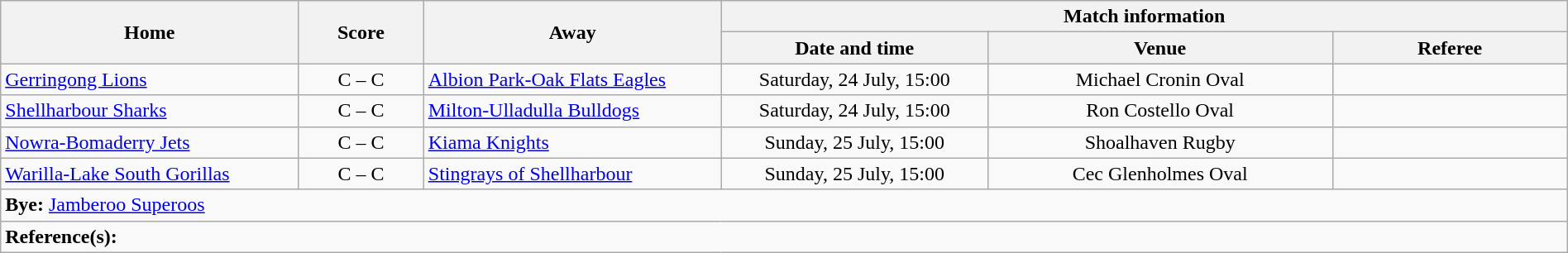<table class="wikitable" width="100% text-align:center;">
<tr>
<th rowspan="2" width="19%">Home</th>
<th rowspan="2" width="8%">Score</th>
<th rowspan="2" width="19%">Away</th>
<th colspan="3">Match information</th>
</tr>
<tr bgcolor="#CCCCCC">
<th width="17%">Date and time</th>
<th width="22%">Venue</th>
<th>Referee</th>
</tr>
<tr>
<td> <a href='#'>Gerringong Lions</a></td>
<td style="text-align:center;">C – C</td>
<td> <a href='#'>Albion Park-Oak Flats Eagles</a></td>
<td style="text-align:center;">Saturday, 24 July, 15:00</td>
<td style="text-align:center;">Michael Cronin Oval</td>
<td style="text-align:center;"></td>
</tr>
<tr>
<td> <a href='#'>Shellharbour Sharks</a></td>
<td style="text-align:center;">C – C</td>
<td> <a href='#'>Milton-Ulladulla Bulldogs</a></td>
<td style="text-align:center;">Saturday, 24 July, 15:00</td>
<td style="text-align:center;">Ron Costello Oval</td>
<td style="text-align:center;"></td>
</tr>
<tr>
<td> <a href='#'>Nowra-Bomaderry Jets</a></td>
<td style="text-align:center;">C – C</td>
<td> <a href='#'>Kiama Knights</a></td>
<td style="text-align:center;">Sunday, 25 July, 15:00</td>
<td style="text-align:center;">Shoalhaven Rugby</td>
<td style="text-align:center;"></td>
</tr>
<tr>
<td> <a href='#'>Warilla-Lake South Gorillas</a></td>
<td style="text-align:center;">C – C</td>
<td> <a href='#'>Stingrays of Shellharbour</a></td>
<td style="text-align:center;">Sunday, 25 July, 15:00</td>
<td style="text-align:center;">Cec Glenholmes Oval</td>
<td style="text-align:center;"></td>
</tr>
<tr>
<td colspan="6" align="centre"><strong>Bye:</strong>  <a href='#'>Jamberoo Superoos</a></td>
</tr>
<tr>
<td colspan="6"><strong>Reference(s):</strong></td>
</tr>
</table>
